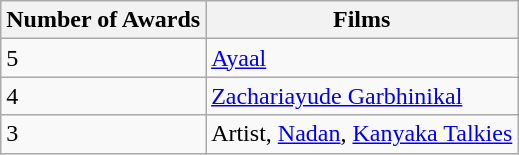<table class="wikitable sortable">
<tr>
<th style=";">Number of Awards</th>
<th style=";">Films</th>
</tr>
<tr>
<td>5</td>
<td><a href='#'>Ayaal</a></td>
</tr>
<tr>
<td>4</td>
<td><a href='#'>Zachariayude Garbhinikal</a></td>
</tr>
<tr>
<td>3</td>
<td>Artist, <a href='#'>Nadan</a>, <a href='#'>Kanyaka Talkies</a></td>
</tr>
</table>
